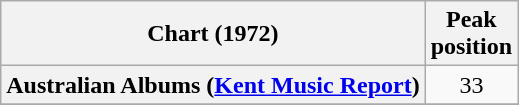<table class="wikitable sortable plainrowheaders" style="text-align:center">
<tr>
<th scope="col">Chart (1972)</th>
<th scope="col">Peak<br>position</th>
</tr>
<tr>
<th scope="row">Australian Albums (<a href='#'>Kent Music Report</a>)</th>
<td align="center">33</td>
</tr>
<tr>
</tr>
<tr>
</tr>
</table>
